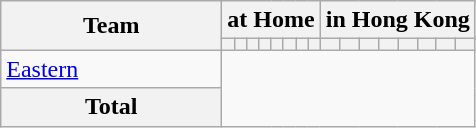<table class="wikitable plainrowheaders sortable">
<tr>
<th width=140px rowspan=2>Team</th>
<th colspan=8>at Home</th>
<th colspan=8>in Hong Kong</th>
</tr>
<tr>
<th></th>
<th></th>
<th></th>
<th></th>
<th></th>
<th></th>
<th></th>
<th></th>
<th></th>
<th></th>
<th></th>
<th></th>
<th></th>
<th></th>
<th></th>
<th></th>
</tr>
<tr>
<td><a href='#'>Eastern</a><br>
</td>
</tr>
<tr class="sortbottom">
<th>Total<br>
</th>
</tr>
</table>
